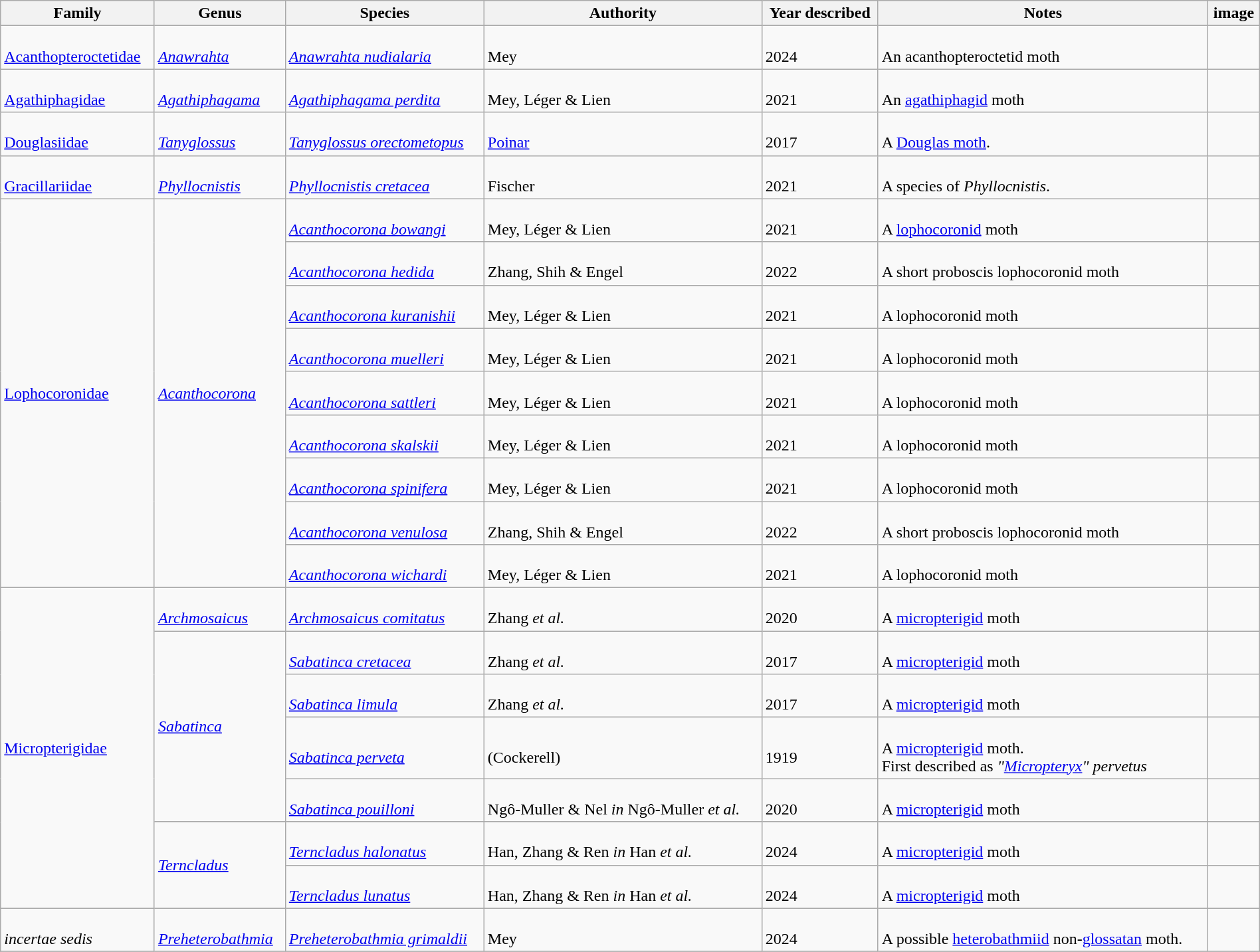<table class="wikitable sortable" align="center" width="100%">
<tr>
<th>Family</th>
<th>Genus</th>
<th>Species</th>
<th>Authority</th>
<th>Year described</th>
<th>Notes</th>
<th>image</th>
</tr>
<tr>
<td><br><a href='#'>Acanthopteroctetidae</a></td>
<td><br><em><a href='#'>Anawrahta</a></em></td>
<td><br><em><a href='#'>Anawrahta nudialaria</a></em></td>
<td><br>Mey</td>
<td><br>2024</td>
<td><br>An acanthopteroctetid moth</td>
<td></td>
</tr>
<tr>
<td><br><a href='#'>Agathiphagidae</a></td>
<td><br><em><a href='#'>Agathiphagama</a></em></td>
<td><br><em><a href='#'>Agathiphagama perdita</a></em></td>
<td><br>Mey, Léger & Lien</td>
<td><br>2021</td>
<td><br>An <a href='#'>agathiphagid</a> moth</td>
<td><br></td>
</tr>
<tr>
<td><br><a href='#'>Douglasiidae</a></td>
<td><br><em><a href='#'>Tanyglossus</a></em></td>
<td><br><em><a href='#'>Tanyglossus orectometopus</a></em></td>
<td><br><a href='#'>Poinar</a></td>
<td><br>2017</td>
<td><br>A <a href='#'>Douglas moth</a>.</td>
<td></td>
</tr>
<tr>
<td><br><a href='#'>Gracillariidae</a></td>
<td><br><em><a href='#'>Phyllocnistis</a></em></td>
<td><br><em><a href='#'>Phyllocnistis cretacea</a></em></td>
<td><br>Fischer</td>
<td><br>2021</td>
<td><br>A species of <em>Phyllocnistis</em>.</td>
<td></td>
</tr>
<tr>
<td rowspan=9><a href='#'>Lophocoronidae</a></td>
<td rowspan=9><em><a href='#'>Acanthocorona</a></em></td>
<td><br><em><a href='#'>Acanthocorona bowangi</a></em></td>
<td><br>Mey, Léger & Lien</td>
<td><br>2021</td>
<td><br>A <a href='#'>lophocoronid</a> moth</td>
<td></td>
</tr>
<tr>
<td><br><em><a href='#'>Acanthocorona hedida</a></em></td>
<td><br>Zhang, Shih & Engel</td>
<td><br>2022</td>
<td><br>A short proboscis lophocoronid moth</td>
<td></td>
</tr>
<tr>
<td><br><em><a href='#'>Acanthocorona kuranishii</a></em></td>
<td><br>Mey, Léger & Lien</td>
<td><br>2021</td>
<td><br>A lophocoronid moth</td>
<td></td>
</tr>
<tr>
<td><br><em><a href='#'>Acanthocorona muelleri</a></em></td>
<td><br>Mey, Léger & Lien</td>
<td><br>2021</td>
<td><br>A lophocoronid moth</td>
<td><br></td>
</tr>
<tr>
<td><br><em><a href='#'>Acanthocorona sattleri</a></em></td>
<td><br>Mey, Léger & Lien</td>
<td><br>2021</td>
<td><br>A lophocoronid moth</td>
<td></td>
</tr>
<tr>
<td><br><em><a href='#'>Acanthocorona skalskii</a></em></td>
<td><br>Mey, Léger & Lien</td>
<td><br>2021</td>
<td><br>A lophocoronid moth</td>
<td><br></td>
</tr>
<tr>
<td><br><em><a href='#'>Acanthocorona spinifera</a></em></td>
<td><br>Mey, Léger & Lien</td>
<td><br>2021</td>
<td><br>A lophocoronid moth</td>
<td><br></td>
</tr>
<tr>
<td><br><em><a href='#'>Acanthocorona venulosa</a></em></td>
<td><br>Zhang, Shih & Engel</td>
<td><br>2022</td>
<td><br>A short proboscis lophocoronid moth</td>
<td></td>
</tr>
<tr>
<td><br><em><a href='#'>Acanthocorona wichardi</a></em></td>
<td><br>Mey, Léger & Lien</td>
<td><br>2021</td>
<td><br>A lophocoronid moth</td>
<td></td>
</tr>
<tr>
<td rowspan=7><a href='#'>Micropterigidae</a></td>
<td><br><em><a href='#'>Archmosaicus</a></em></td>
<td><br><em><a href='#'>Archmosaicus comitatus</a></em></td>
<td><br>Zhang <em>et al.</em></td>
<td><br>2020</td>
<td><br>A <a href='#'>micropterigid</a> moth</td>
<td></td>
</tr>
<tr>
<td rowspan=4><em><a href='#'>Sabatinca</a></em></td>
<td><br><em><a href='#'>Sabatinca cretacea</a></em></td>
<td><br>Zhang <em>et al.</em></td>
<td><br>2017</td>
<td><br>A <a href='#'>micropterigid</a> moth</td>
<td></td>
</tr>
<tr>
<td><br><em><a href='#'>Sabatinca limula</a></em></td>
<td><br>Zhang <em>et al.</em></td>
<td><br>2017</td>
<td><br>A <a href='#'>micropterigid</a> moth</td>
<td></td>
</tr>
<tr>
<td><br><em><a href='#'>Sabatinca perveta</a></em></td>
<td><br>(Cockerell)</td>
<td><br>1919</td>
<td><br>A <a href='#'>micropterigid</a> moth.<br>First described as <em>"<a href='#'>Micropteryx</a>" pervetus</em></td>
<td><br></td>
</tr>
<tr>
<td><br><em><a href='#'>Sabatinca pouilloni</a></em></td>
<td><br>Ngô-Muller & Nel <em>in</em> Ngô-Muller <em>et al.</em></td>
<td><br>2020</td>
<td><br>A <a href='#'>micropterigid</a> moth</td>
<td><br></td>
</tr>
<tr>
<td rowspan=2><em><a href='#'>Terncladus</a></em></td>
<td><br><em><a href='#'>Terncladus halonatus</a></em></td>
<td><br>Han, Zhang & Ren <em>in</em> Han <em>et al.</em></td>
<td><br>2024</td>
<td><br>A <a href='#'>micropterigid</a> moth</td>
<td></td>
</tr>
<tr>
<td><br><em><a href='#'>Terncladus lunatus</a></em></td>
<td><br>Han, Zhang & Ren <em>in</em> Han <em>et al.</em></td>
<td><br>2024</td>
<td><br>A <a href='#'>micropterigid</a> moth</td>
<td></td>
</tr>
<tr>
<td><br><em>incertae sedis</em></td>
<td><br><em><a href='#'>Preheterobathmia</a></em></td>
<td><br><em><a href='#'>Preheterobathmia grimaldii</a></em></td>
<td><br>Mey</td>
<td><br>2024</td>
<td><br>A possible <a href='#'>heterobathmiid</a> non-<a href='#'>glossatan</a> moth.</td>
<td><br></td>
</tr>
<tr>
</tr>
</table>
